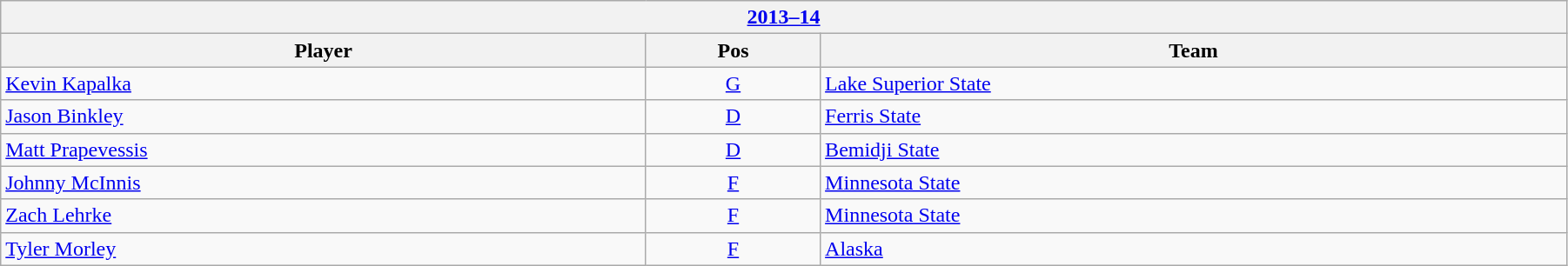<table class="wikitable" width=95%>
<tr>
<th colspan=3><a href='#'>2013–14</a></th>
</tr>
<tr>
<th>Player</th>
<th>Pos</th>
<th>Team</th>
</tr>
<tr>
<td><a href='#'>Kevin Kapalka</a></td>
<td align=center><a href='#'>G</a></td>
<td><a href='#'>Lake Superior State</a></td>
</tr>
<tr>
<td><a href='#'>Jason Binkley</a></td>
<td align=center><a href='#'>D</a></td>
<td><a href='#'>Ferris State</a></td>
</tr>
<tr>
<td><a href='#'>Matt Prapevessis</a></td>
<td align=center><a href='#'>D</a></td>
<td><a href='#'>Bemidji State</a></td>
</tr>
<tr>
<td><a href='#'>Johnny McInnis</a></td>
<td align=center><a href='#'>F</a></td>
<td><a href='#'>Minnesota State</a></td>
</tr>
<tr>
<td><a href='#'>Zach Lehrke</a></td>
<td align=center><a href='#'>F</a></td>
<td><a href='#'>Minnesota State</a></td>
</tr>
<tr>
<td><a href='#'>Tyler Morley</a></td>
<td align=center><a href='#'>F</a></td>
<td><a href='#'>Alaska</a></td>
</tr>
</table>
